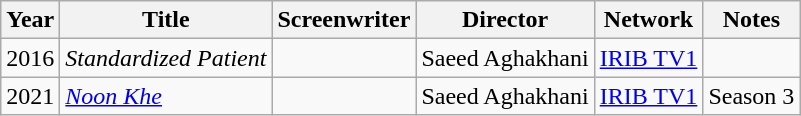<table class="wikitable sortable">
<tr>
<th>Year</th>
<th>Title</th>
<th>Screenwriter</th>
<th>Director</th>
<th>Network</th>
<th>Notes</th>
</tr>
<tr>
<td>2016</td>
<td><em>Standardized Patient</em></td>
<td></td>
<td>Saeed Aghakhani</td>
<td><a href='#'>IRIB TV1</a></td>
<td></td>
</tr>
<tr>
<td>2021</td>
<td><em><a href='#'>Noon Khe</a></em></td>
<td></td>
<td>Saeed Aghakhani</td>
<td><a href='#'>IRIB TV1</a></td>
<td>Season 3</td>
</tr>
</table>
